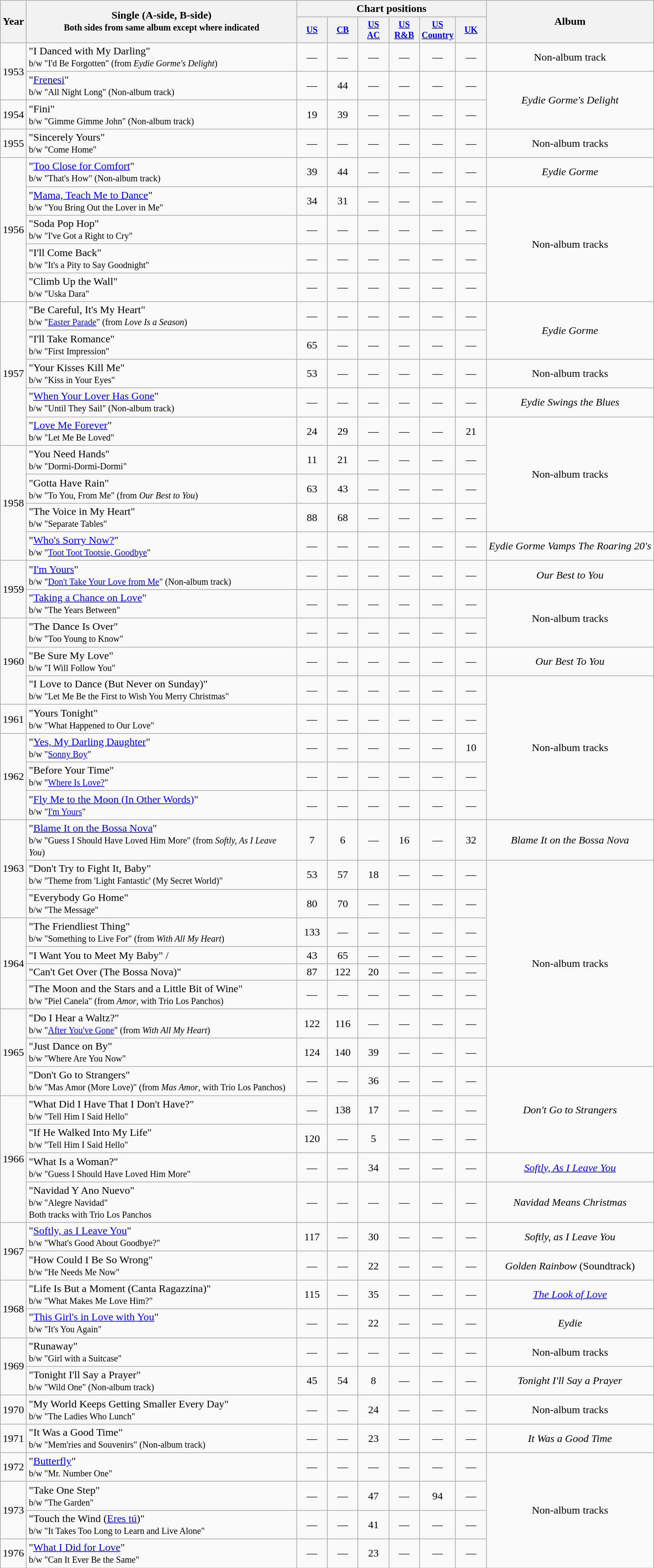<table class="wikitable" style="text-align:center;">
<tr>
<th rowspan="2">Year</th>
<th style="width:400px;" rowspan="2">Single (A-side, B-side)<br><small>Both sides from same album except where indicated</small></th>
<th colspan="6">Chart positions</th>
<th rowspan="2">Album</th>
</tr>
<tr style="font-size:smaller;">
<th style="width:40px;"><a href='#'>US</a></th>
<th style="width:40px;"><a href='#'>CB</a></th>
<th style="width:40px;"><a href='#'>US<br>AC</a></th>
<th style="width:40px;"><a href='#'>US<br>R&B</a></th>
<th style="width:40px;"><a href='#'>US Country</a></th>
<th style="width:40px;"><a href='#'>UK</a></th>
</tr>
<tr>
<td rowspan="2">1953</td>
<td style="text-align:left;">"I Danced with My Darling"<br><small>b/w "I'd Be Forgotten" (from <em>Eydie Gorme's Delight</em>)</small></td>
<td>—</td>
<td>—</td>
<td>—</td>
<td>—</td>
<td>—</td>
<td>—</td>
<td>Non-album track</td>
</tr>
<tr>
<td style="text-align:left;">"<a href='#'>Frenesi</a>"<br><small>b/w "All Night Long" (Non-album track)</small></td>
<td>—</td>
<td>44</td>
<td>—</td>
<td>—</td>
<td>—</td>
<td>—</td>
<td rowspan="2"><em>Eydie Gorme's Delight</em></td>
</tr>
<tr>
<td>1954</td>
<td style="text-align:left;">"Fini"<br><small>b/w "Gimme Gimme John" (Non-album track)</small></td>
<td>19</td>
<td>39</td>
<td>—</td>
<td>—</td>
<td>—</td>
<td>—</td>
</tr>
<tr>
<td>1955</td>
<td style="text-align:left;">"Sincerely Yours"<br><small>b/w "Come Home"</small></td>
<td>—</td>
<td>—</td>
<td>—</td>
<td>—</td>
<td>—</td>
<td>—</td>
<td>Non-album tracks</td>
</tr>
<tr>
<td rowspan="5">1956</td>
<td style="text-align:left;">"<a href='#'>Too Close for Comfort</a>"<br><small>b/w "That's How" (Non-album track)</small></td>
<td>39</td>
<td>44</td>
<td>—</td>
<td>—</td>
<td>—</td>
<td>—</td>
<td><em>Eydie Gorme</em></td>
</tr>
<tr>
<td style="text-align:left;">"<a href='#'>Mama, Teach Me to Dance</a>"<br><small>b/w "You Bring Out the Lover in Me"</small></td>
<td>34</td>
<td>31</td>
<td>—</td>
<td>—</td>
<td>—</td>
<td>—</td>
<td rowspan="4">Non-album tracks</td>
</tr>
<tr>
<td style="text-align:left;">"Soda Pop Hop"<br><small>b/w "I've Got a Right to Cry"</small></td>
<td>—</td>
<td>—</td>
<td>—</td>
<td>—</td>
<td>—</td>
<td>—</td>
</tr>
<tr>
<td style="text-align:left;">"I'll Come Back"<br><small>b/w "It's a Pity to Say Goodnight"</small></td>
<td>—</td>
<td>—</td>
<td>—</td>
<td>—</td>
<td>—</td>
<td>—</td>
</tr>
<tr>
<td style="text-align:left;">"Climb Up the Wall"<br><small>b/w "Uska Dara"</small></td>
<td>—</td>
<td>—</td>
<td>—</td>
<td>—</td>
<td>—</td>
<td>—</td>
</tr>
<tr>
<td rowspan="5">1957</td>
<td style="text-align:left;">"Be Careful, It's My Heart"<br><small>b/w "<a href='#'>Easter Parade</a>" (from <em>Love Is a Season</em>)</small></td>
<td>—</td>
<td>—</td>
<td>—</td>
<td>—</td>
<td>—</td>
<td>—</td>
<td rowspan="2"><em>Eydie Gorme</em></td>
</tr>
<tr>
<td style="text-align:left;">"I'll Take Romance"<br><small>b/w "First Impression"</small></td>
<td>65</td>
<td>—</td>
<td>—</td>
<td>—</td>
<td>—</td>
<td>—</td>
</tr>
<tr>
<td style="text-align:left;">"Your Kisses Kill Me"<br><small>b/w "Kiss in Your Eyes"</small></td>
<td>53</td>
<td>—</td>
<td>—</td>
<td>—</td>
<td>—</td>
<td>—</td>
<td>Non-album tracks</td>
</tr>
<tr>
<td style="text-align:left;">"<a href='#'>When Your Lover Has Gone</a>"<br><small>b/w "Until They Sail" (Non-album track)</small></td>
<td>—</td>
<td>—</td>
<td>—</td>
<td>—</td>
<td>—</td>
<td>—</td>
<td><em>Eydie Swings the Blues</em></td>
</tr>
<tr>
<td style="text-align:left;">"<a href='#'>Love Me Forever</a>"<br><small>b/w "Let Me Be Loved"</small></td>
<td>24</td>
<td>29</td>
<td>—</td>
<td>—</td>
<td>—</td>
<td>21</td>
<td rowspan="4">Non-album tracks</td>
</tr>
<tr>
<td rowspan="4">1958</td>
<td style="text-align:left;">"You Need Hands"<br><small>b/w "Dormi-Dormi-Dormi"</small></td>
<td>11</td>
<td>21</td>
<td>—</td>
<td>—</td>
<td>—</td>
<td>—</td>
</tr>
<tr>
<td style="text-align:left;">"Gotta Have Rain"<br><small>b/w "To You, From Me" (from <em>Our Best to You</em>)</small></td>
<td>63</td>
<td>43</td>
<td>—</td>
<td>—</td>
<td>—</td>
<td>—</td>
</tr>
<tr>
<td style="text-align:left;">"The Voice in My Heart"<br><small>b/w "Separate Tables"</small></td>
<td>88</td>
<td>68</td>
<td>—</td>
<td>—</td>
<td>—</td>
<td>—</td>
</tr>
<tr>
<td style="text-align:left;">"<a href='#'>Who's Sorry Now?</a>"<br><small>b/w "<a href='#'>Toot Toot Tootsie, Goodbye</a>"</small></td>
<td>—</td>
<td>—</td>
<td>—</td>
<td>—</td>
<td>—</td>
<td>—</td>
<td><em>Eydie Gorme Vamps The Roaring 20's</em></td>
</tr>
<tr>
<td rowspan="2">1959</td>
<td style="text-align:left;">"<a href='#'>I'm Yours</a>"<br><small>b/w "<a href='#'>Don't Take Your Love from Me</a>" (Non-album track)</small></td>
<td>—</td>
<td>—</td>
<td>—</td>
<td>—</td>
<td>—</td>
<td>—</td>
<td><em>Our Best to You</em></td>
</tr>
<tr>
<td style="text-align:left;">"<a href='#'>Taking a Chance on Love</a>"<br><small>b/w "The Years Between"</small></td>
<td>—</td>
<td>—</td>
<td>—</td>
<td>—</td>
<td>—</td>
<td>—</td>
<td rowspan="2">Non-album tracks</td>
</tr>
<tr>
<td rowspan="3">1960</td>
<td style="text-align:left;">"The Dance Is Over"<br><small>b/w "Too Young to Know"</small></td>
<td>—</td>
<td>—</td>
<td>—</td>
<td>—</td>
<td>—</td>
<td>—</td>
</tr>
<tr>
<td style="text-align:left;">"Be Sure My Love"<br><small>b/w "I Will Follow You"</small></td>
<td>—</td>
<td>—</td>
<td>—</td>
<td>—</td>
<td>—</td>
<td>—</td>
<td><em>Our Best To You</em></td>
</tr>
<tr>
<td style="text-align:left;">"I Love to Dance (But Never on Sunday)"<br><small>b/w "Let Me Be the First to Wish You Merry Christmas"</small></td>
<td>—</td>
<td>—</td>
<td>—</td>
<td>—</td>
<td>—</td>
<td>—</td>
<td rowspan="5">Non-album tracks</td>
</tr>
<tr>
<td>1961</td>
<td style="text-align:left;">"Yours Tonight"<br><small>b/w "What Happened to Our Love"</small></td>
<td>—</td>
<td>—</td>
<td>—</td>
<td>—</td>
<td>—</td>
<td>—</td>
</tr>
<tr>
<td rowspan="3">1962</td>
<td style="text-align:left;">"<a href='#'>Yes, My Darling Daughter</a>"<br><small>b/w "<a href='#'>Sonny Boy</a>"</small></td>
<td>—</td>
<td>—</td>
<td>—</td>
<td>—</td>
<td>—</td>
<td>10</td>
</tr>
<tr>
<td style="text-align:left;">"Before Your Time"<br><small>b/w "<a href='#'>Where Is Love?</a>"</small></td>
<td>—</td>
<td>—</td>
<td>—</td>
<td>—</td>
<td>—</td>
<td>—</td>
</tr>
<tr>
<td style="text-align:left;">"<a href='#'>Fly Me to the Moon (In Other Words)</a>"<br><small>b/w "<a href='#'>I'm Yours</a>"</small></td>
<td>—</td>
<td>—</td>
<td>—</td>
<td>—</td>
<td>—</td>
<td>—</td>
</tr>
<tr>
<td rowspan="3">1963</td>
<td style="text-align:left;">"<a href='#'>Blame It on the Bossa Nova</a>"<br><small>b/w "Guess I Should Have Loved Him More" (from <em>Softly, As I Leave You</em>)</small></td>
<td>7</td>
<td>6</td>
<td>—</td>
<td>16</td>
<td>—</td>
<td>32</td>
<td><em>Blame It on the Bossa Nova</em></td>
</tr>
<tr>
<td style="text-align:left;">"Don't Try to Fight It, Baby"<br><small>b/w "Theme from 'Light Fantastic' (My Secret World)"</small></td>
<td>53</td>
<td>57</td>
<td>18</td>
<td>—</td>
<td>—</td>
<td>—</td>
<td rowspan="8">Non-album tracks</td>
</tr>
<tr>
<td style="text-align:left;">"Everybody Go Home"<br><small>b/w "The Message"</small></td>
<td>80</td>
<td>70</td>
<td>—</td>
<td>—</td>
<td>—</td>
<td>—</td>
</tr>
<tr>
<td rowspan="4">1964</td>
<td style="text-align:left;">"The Friendliest Thing"<br><small>b/w "Something to Live For" (from <em>With All My Heart</em>)</small></td>
<td>133</td>
<td>—</td>
<td>—</td>
<td>—</td>
<td>—</td>
<td>—</td>
</tr>
<tr>
<td style="text-align:left;">"I Want You to Meet My Baby" /</td>
<td>43</td>
<td>65</td>
<td>—</td>
<td>—</td>
<td>—</td>
<td>—</td>
</tr>
<tr>
<td style="text-align:left;">"Can't Get Over (The Bossa Nova)"</td>
<td>87</td>
<td>122</td>
<td>20</td>
<td>—</td>
<td>—</td>
<td>—</td>
</tr>
<tr>
<td style="text-align:left;">"The Moon and the Stars and a Little Bit of Wine"<br><small>b/w "Piel Canela" (from <em>Amor</em>, with Trio Los Panchos)</small></td>
<td>—</td>
<td>—</td>
<td>—</td>
<td>—</td>
<td>—</td>
<td>—</td>
</tr>
<tr>
<td rowspan="3">1965</td>
<td style="text-align:left;">"Do I Hear a Waltz?"<br><small>b/w "<a href='#'>After You've Gone</a>" (from <em>With All My Heart</em>)</small></td>
<td>122</td>
<td>116</td>
<td>—</td>
<td>—</td>
<td>—</td>
<td>—</td>
</tr>
<tr>
<td style="text-align:left;">"Just Dance on By"<br><small>b/w "Where Are You Now"</small></td>
<td>124</td>
<td>140</td>
<td>39</td>
<td>—</td>
<td>—</td>
<td>—</td>
</tr>
<tr>
<td style="text-align:left;">"Don't Go to Strangers"<br><small>b/w "Mas Amor (More Love)" (from <em>Mas Amor</em>, with Trio Los Panchos)</small></td>
<td>—</td>
<td>—</td>
<td>36</td>
<td>—</td>
<td>—</td>
<td>—</td>
<td rowspan="3"><em>Don't Go to Strangers</em></td>
</tr>
<tr>
<td rowspan="4">1966</td>
<td style="text-align:left;">"What Did I Have That I Don't Have?"<br><small>b/w "Tell Him I Said Hello"</small></td>
<td>—</td>
<td>138</td>
<td>17</td>
<td>—</td>
<td>—</td>
<td>—</td>
</tr>
<tr>
<td style="text-align:left;">"If He Walked Into My Life"<br><small>b/w "Tell Him I Said Hello"</small></td>
<td>120</td>
<td>—</td>
<td>5</td>
<td>—</td>
<td>—</td>
<td>—</td>
</tr>
<tr>
<td style="text-align:left;">"What Is a Woman?"<br><small>b/w "Guess I Should Have Loved Him More"</small></td>
<td>—</td>
<td>—</td>
<td>34</td>
<td>—</td>
<td>—</td>
<td>—</td>
<td><em><a href='#'>Softly, As I Leave You</a></em></td>
</tr>
<tr>
<td style="text-align:left;">"Navidad Y Ano Nuevo"<br><small>b/w "Alegre Navidad"<br>Both tracks with Trio Los Panchos</small></td>
<td>—</td>
<td>—</td>
<td>—</td>
<td>—</td>
<td>—</td>
<td>—</td>
<td><em>Navidad Means Christmas</em></td>
</tr>
<tr>
<td rowspan="2">1967</td>
<td style="text-align:left;">"<a href='#'>Softly, as I Leave You</a>"<br><small>b/w "What's Good About Goodbye?"</small></td>
<td>117</td>
<td>—</td>
<td>30</td>
<td>—</td>
<td>—</td>
<td>—</td>
<td><em>Softly, as I Leave You</em></td>
</tr>
<tr>
<td style="text-align:left;">"How Could I Be So Wrong"<br><small>b/w "He Needs Me Now"</small></td>
<td>—</td>
<td>—</td>
<td>22</td>
<td>—</td>
<td>—</td>
<td>—</td>
<td><em>Golden Rainbow</em> (Soundtrack)</td>
</tr>
<tr>
<td rowspan="2">1968</td>
<td style="text-align:left;">"Life Is But a Moment (Canta Ragazzina)"<br><small>b/w "What Makes Me Love Him?"</small></td>
<td>115</td>
<td>—</td>
<td>35</td>
<td>—</td>
<td>—</td>
<td>—</td>
<td><em><a href='#'>The Look of Love</a></em></td>
</tr>
<tr>
<td style="text-align:left;">"<a href='#'>This Girl's in Love with You</a>"<br><small>b/w "It's You Again"</small></td>
<td>—</td>
<td>—</td>
<td>22</td>
<td>—</td>
<td>—</td>
<td>—</td>
<td><em>Eydie</em></td>
</tr>
<tr>
<td rowspan="2">1969</td>
<td style="text-align:left;">"Runaway"<br><small>b/w "Girl with a Suitcase"</small></td>
<td>—</td>
<td>—</td>
<td>—</td>
<td>—</td>
<td>—</td>
<td>—</td>
<td>Non-album tracks</td>
</tr>
<tr>
<td style="text-align:left;">"Tonight I'll Say a Prayer"<br><small>b/w "Wild One" (Non-album track)</small></td>
<td>45</td>
<td>54</td>
<td>8</td>
<td>—</td>
<td>—</td>
<td>—</td>
<td><em>Tonight I'll Say a Prayer</em></td>
</tr>
<tr>
<td>1970</td>
<td style="text-align:left;">"My World Keeps Getting Smaller Every Day"<br><small>b/w "The Ladies Who Lunch"</small></td>
<td>—</td>
<td>—</td>
<td>24</td>
<td>—</td>
<td>—</td>
<td>—</td>
<td>Non-album tracks</td>
</tr>
<tr>
<td>1971</td>
<td style="text-align:left;">"It Was a Good Time"<br><small>b/w "Mem'ries and Souvenirs" (Non-album track)</small></td>
<td>—</td>
<td>—</td>
<td>23</td>
<td>—</td>
<td>—</td>
<td>—</td>
<td><em>It Was a Good Time</em></td>
</tr>
<tr>
<td>1972</td>
<td style="text-align:left;">"<a href='#'>Butterfly</a>"<br><small>b/w "Mr. Number One"</small></td>
<td>—</td>
<td>—</td>
<td>—</td>
<td>—</td>
<td>—</td>
<td>—</td>
<td rowspan="4">Non-album tracks</td>
</tr>
<tr>
<td rowspan="2">1973</td>
<td style="text-align:left;">"Take One Step"<br><small>b/w "The Garden"</small></td>
<td>—</td>
<td>—</td>
<td>47</td>
<td>—</td>
<td>94</td>
<td>—</td>
</tr>
<tr>
<td style="text-align:left;">"Touch the Wind (<a href='#'>Eres tú</a>)"<br><small>b/w "It Takes Too Long to Learn and Live Alone"</small></td>
<td>—</td>
<td>—</td>
<td>41</td>
<td>—</td>
<td>—</td>
<td>—</td>
</tr>
<tr>
<td>1976</td>
<td style="text-align:left;">"<a href='#'>What I Did for Love</a>"<br><small>b/w "Can It Ever Be the Same"</small></td>
<td>—</td>
<td>—</td>
<td>23</td>
<td>—</td>
<td>—</td>
<td>—</td>
</tr>
</table>
